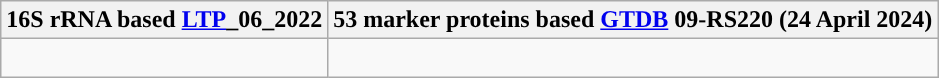<table class="wikitable">
<tr>
<th colspan=1>16S rRNA based <a href='#'>LTP</a>_06_2022</th>
<th colspan=1>53 marker proteins based <a href='#'>GTDB</a> 09-RS220 (24 April 2024)</th>
</tr>
<tr>
<td style="vertical-align:top"><br></td>
<td><br></td>
</tr>
</table>
